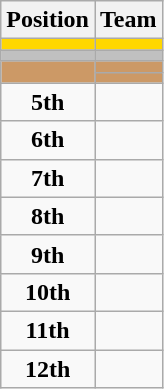<table class="wikitable" style="text-align: center;">
<tr>
<th>Position</th>
<th>Team</th>
</tr>
<tr style="background:gold;">
<td><strong></strong></td>
<td align=left></td>
</tr>
<tr style="background:silver;">
<td><strong></strong></td>
<td align=left></td>
</tr>
<tr style="background:#c96;">
<td rowspan=2><strong></strong></td>
<td align=left></td>
</tr>
<tr style="background:#c96;">
<td align=left></td>
</tr>
<tr>
<td><strong>5th</strong></td>
<td align=left></td>
</tr>
<tr>
<td><strong>6th</strong></td>
<td align=left></td>
</tr>
<tr>
<td><strong>7th</strong></td>
<td align=left></td>
</tr>
<tr>
<td><strong>8th</strong></td>
<td align=left></td>
</tr>
<tr>
<td><strong>9th</strong></td>
<td align=left></td>
</tr>
<tr>
<td><strong>10th</strong></td>
<td align=left></td>
</tr>
<tr>
<td><strong>11th</strong></td>
<td align=left></td>
</tr>
<tr>
<td><strong>12th</strong></td>
<td align=left></td>
</tr>
</table>
